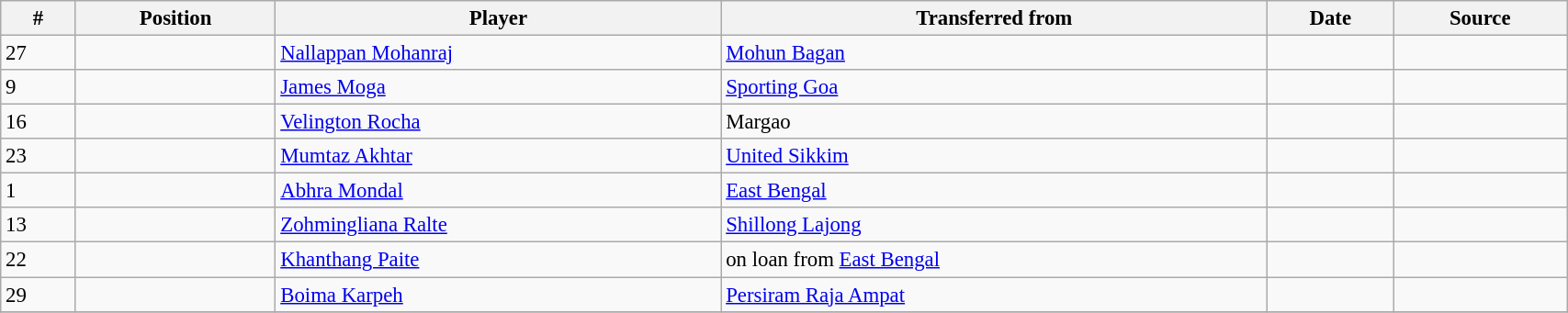<table class="wikitable sortable" style="width:90%; text-align:center; font-size:95%; text-align:left;">
<tr>
<th><strong>#</strong></th>
<th><strong>Position </strong></th>
<th><strong>Player </strong></th>
<th><strong>Transferred from</strong></th>
<th><strong>Date</strong></th>
<th><strong>Source</strong></th>
</tr>
<tr>
<td>27</td>
<td></td>
<td> <a href='#'>Nallappan Mohanraj</a></td>
<td> <a href='#'>Mohun Bagan</a></td>
<td></td>
<td></td>
</tr>
<tr>
<td>9</td>
<td></td>
<td> <a href='#'>James Moga</a></td>
<td> <a href='#'>Sporting Goa</a></td>
<td></td>
<td></td>
</tr>
<tr>
<td>16</td>
<td></td>
<td>  <a href='#'>Velington Rocha</a></td>
<td> Margao</td>
<td></td>
<td></td>
</tr>
<tr>
<td>23</td>
<td></td>
<td> <a href='#'>Mumtaz Akhtar</a></td>
<td> <a href='#'>United Sikkim</a></td>
<td></td>
<td></td>
</tr>
<tr>
<td>1</td>
<td></td>
<td> <a href='#'>Abhra Mondal</a></td>
<td> <a href='#'>East Bengal</a></td>
<td></td>
<td></td>
</tr>
<tr>
<td>13</td>
<td></td>
<td> <a href='#'>Zohmingliana Ralte</a></td>
<td> <a href='#'>Shillong Lajong</a></td>
<td></td>
<td></td>
</tr>
<tr>
<td>22</td>
<td></td>
<td> <a href='#'>Khanthang Paite</a></td>
<td>  on loan from <a href='#'>East Bengal</a></td>
<td></td>
</tr>
<tr>
<td>29</td>
<td></td>
<td> <a href='#'>Boima Karpeh</a></td>
<td> <a href='#'>Persiram Raja Ampat</a></td>
<td></td>
<td></td>
</tr>
<tr>
</tr>
</table>
